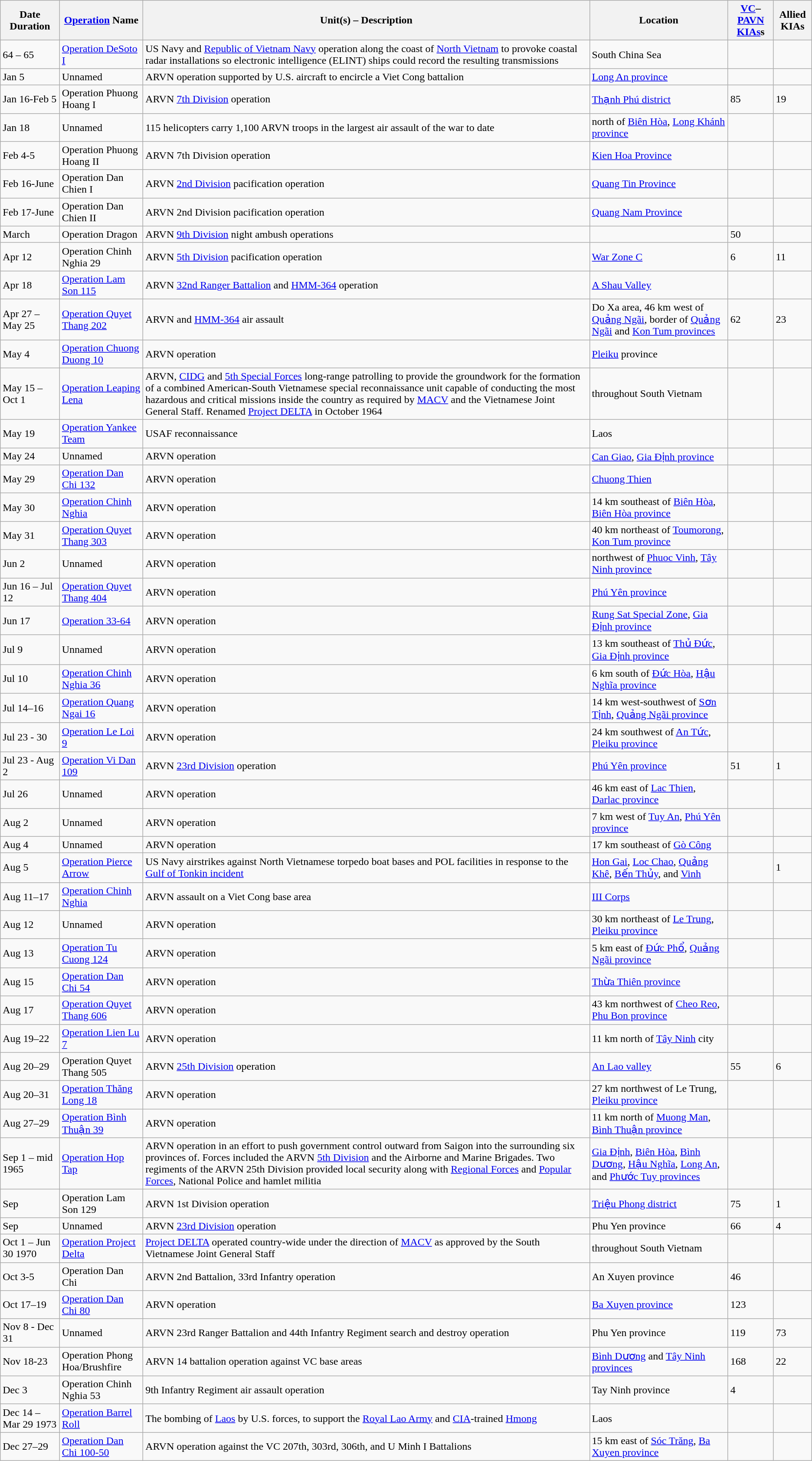<table class="wikitable sortable">
<tr>
<th>Date Duration</th>
<th><a href='#'>Operation</a> Name</th>
<th>Unit(s) – Description</th>
<th>Location</th>
<th><a href='#'>VC</a>–<a href='#'>PAVN</a> <a href='#'>KIAs</a>s</th>
<th>Allied KIAs</th>
</tr>
<tr>
<td>64 – 65</td>
<td><a href='#'>Operation DeSoto I</a></td>
<td>US Navy and <a href='#'>Republic of Vietnam Navy</a> operation along the coast of <a href='#'>North Vietnam</a> to provoke coastal radar installations so electronic intelligence (ELINT) ships could record the resulting transmissions</td>
<td>South China Sea</td>
<td></td>
<td></td>
</tr>
<tr>
<td>Jan 5</td>
<td>Unnamed</td>
<td>ARVN operation supported by U.S. aircraft to encircle a Viet Cong battalion</td>
<td><a href='#'>Long An province</a></td>
<td></td>
<td></td>
</tr>
<tr>
<td>Jan 16-Feb 5</td>
<td>Operation Phuong Hoang I</td>
<td>ARVN <a href='#'>7th Division</a> operation</td>
<td><a href='#'>Thạnh Phú district</a></td>
<td>85</td>
<td>19</td>
</tr>
<tr>
<td>Jan 18</td>
<td>Unnamed</td>
<td>115 helicopters carry 1,100 ARVN troops in the largest air assault of the war to date</td>
<td>north of <a href='#'>Biên Hòa</a>, <a href='#'>Long Khánh province</a></td>
<td></td>
<td></td>
</tr>
<tr>
<td>Feb 4-5</td>
<td>Operation Phuong Hoang II</td>
<td>ARVN 7th Division operation</td>
<td><a href='#'>Kien Hoa Province</a></td>
<td></td>
<td></td>
</tr>
<tr>
<td>Feb 16-June</td>
<td>Operation Dan Chien I</td>
<td>ARVN <a href='#'>2nd Division</a> pacification operation</td>
<td><a href='#'>Quang Tin Province</a></td>
<td></td>
<td></td>
</tr>
<tr>
<td>Feb 17-June</td>
<td>Operation Dan Chien II</td>
<td>ARVN 2nd Division pacification operation</td>
<td><a href='#'>Quang Nam Province</a></td>
<td></td>
<td></td>
</tr>
<tr>
<td>March</td>
<td>Operation Dragon</td>
<td>ARVN <a href='#'>9th Division</a> night ambush operations</td>
<td></td>
<td>50</td>
<td></td>
</tr>
<tr>
<td>Apr 12</td>
<td>Operation Chinh Nghia 29</td>
<td>ARVN <a href='#'>5th Division</a> pacification operation</td>
<td><a href='#'>War Zone C</a></td>
<td>6</td>
<td>11</td>
</tr>
<tr>
<td>Apr 18</td>
<td><a href='#'>Operation Lam Son 115</a></td>
<td>ARVN <a href='#'>32nd Ranger Battalion</a> and <a href='#'>HMM-364</a> operation</td>
<td><a href='#'>A Shau Valley</a></td>
<td></td>
<td></td>
</tr>
<tr>
<td>Apr 27 – May 25</td>
<td><a href='#'>Operation Quyet Thang 202</a></td>
<td>ARVN and <a href='#'>HMM-364</a> air assault</td>
<td>Do Xa area, 46 km west of <a href='#'>Quảng Ngãi</a>, border of <a href='#'>Quảng Ngãi</a> and <a href='#'>Kon Tum provinces</a></td>
<td>62</td>
<td>23</td>
</tr>
<tr>
<td>May 4</td>
<td><a href='#'>Operation Chuong Duong 10</a></td>
<td>ARVN operation</td>
<td><a href='#'>Pleiku</a> province</td>
<td></td>
<td></td>
</tr>
<tr>
<td>May 15 – Oct 1</td>
<td><a href='#'>Operation Leaping Lena</a></td>
<td>ARVN, <a href='#'>CIDG</a> and <a href='#'>5th Special Forces</a> long-range patrolling to provide the groundwork for the formation of a combined American-South Vietnamese special reconnaissance unit capable of conducting the most hazardous and critical missions inside the country as required by <a href='#'>MACV</a> and the Vietnamese Joint General Staff. Renamed <a href='#'>Project DELTA</a> in October 1964</td>
<td>throughout South Vietnam</td>
<td></td>
<td></td>
</tr>
<tr>
<td>May 19</td>
<td><a href='#'>Operation Yankee Team</a></td>
<td>USAF reconnaissance</td>
<td>Laos</td>
<td></td>
<td></td>
</tr>
<tr>
<td>May 24</td>
<td>Unnamed</td>
<td>ARVN operation</td>
<td><a href='#'>Can Giao</a>, <a href='#'>Gia Định province</a></td>
<td></td>
<td></td>
</tr>
<tr>
<td>May 29</td>
<td><a href='#'>Operation Dan Chi 132</a></td>
<td>ARVN operation</td>
<td><a href='#'>Chuong Thien</a></td>
<td></td>
<td></td>
</tr>
<tr>
<td>May 30</td>
<td><a href='#'>Operation Chinh Nghia</a></td>
<td>ARVN operation</td>
<td>14 km southeast of <a href='#'>Biên Hòa</a>, <a href='#'>Biên Hòa province</a></td>
<td></td>
<td></td>
</tr>
<tr>
<td>May 31</td>
<td><a href='#'>Operation Quyet Thang 303</a></td>
<td>ARVN operation</td>
<td>40 km northeast of <a href='#'>Toumorong</a>, <a href='#'>Kon Tum province</a></td>
<td></td>
<td></td>
</tr>
<tr>
<td>Jun 2</td>
<td>Unnamed</td>
<td>ARVN operation</td>
<td>northwest of <a href='#'>Phuoc Vinh</a>, <a href='#'>Tây Ninh province</a></td>
<td></td>
<td></td>
</tr>
<tr>
<td>Jun 16 – Jul 12</td>
<td><a href='#'>Operation Quyet Thang 404</a></td>
<td>ARVN operation</td>
<td><a href='#'>Phú Yên province</a></td>
<td></td>
<td></td>
</tr>
<tr>
<td>Jun 17</td>
<td><a href='#'>Operation 33-64</a></td>
<td>ARVN operation</td>
<td><a href='#'>Rung Sat Special Zone</a>, <a href='#'>Gia Định province</a></td>
<td></td>
<td></td>
</tr>
<tr>
<td>Jul 9</td>
<td>Unnamed</td>
<td>ARVN operation</td>
<td>13 km southeast of <a href='#'>Thủ Đức</a>, <a href='#'>Gia Định province</a></td>
<td></td>
<td></td>
</tr>
<tr>
<td>Jul 10</td>
<td><a href='#'>Operation Chinh Nghia 36</a></td>
<td>ARVN operation</td>
<td>6 km south of <a href='#'>Đức Hòa</a>, <a href='#'>Hậu Nghĩa province</a></td>
<td></td>
<td></td>
</tr>
<tr>
<td>Jul 14–16</td>
<td><a href='#'>Operation Quang Ngai  16</a></td>
<td>ARVN operation</td>
<td>14 km west-southwest of <a href='#'>Sơn Tịnh</a>, <a href='#'>Quảng Ngãi province</a></td>
<td></td>
<td></td>
</tr>
<tr>
<td>Jul 23 - 30</td>
<td><a href='#'>Operation Le Loi 9</a></td>
<td>ARVN operation</td>
<td>24 km southwest of <a href='#'>An Tức</a>, <a href='#'>Pleiku province</a></td>
<td></td>
<td></td>
</tr>
<tr>
<td>Jul 23 - Aug 2</td>
<td><a href='#'>Operation Vi Dan 109</a></td>
<td>ARVN <a href='#'>23rd Division</a> operation</td>
<td><a href='#'>Phú Yên province</a></td>
<td>51</td>
<td>1</td>
</tr>
<tr>
<td>Jul 26</td>
<td>Unnamed</td>
<td>ARVN operation</td>
<td>46 km east of <a href='#'>Lac Thien</a>, <a href='#'>Darlac province</a></td>
<td></td>
<td></td>
</tr>
<tr>
<td>Aug 2</td>
<td>Unnamed</td>
<td>ARVN operation</td>
<td>7 km west of <a href='#'>Tuy An</a>, <a href='#'>Phú Yên province</a></td>
<td></td>
<td></td>
</tr>
<tr>
<td>Aug 4</td>
<td>Unnamed</td>
<td>ARVN operation</td>
<td>17 km southeast of <a href='#'>Gò Công</a></td>
<td></td>
<td></td>
</tr>
<tr>
<td>Aug 5</td>
<td><a href='#'>Operation Pierce Arrow</a></td>
<td>US Navy airstrikes against North Vietnamese torpedo boat bases and POL facilities in response to the <a href='#'>Gulf of Tonkin incident</a></td>
<td><a href='#'>Hon Gai</a>, <a href='#'>Loc Chao</a>, <a href='#'>Quảng Khê</a>, <a href='#'>Bến Thủy</a>, and <a href='#'>Vinh</a></td>
<td></td>
<td>1</td>
</tr>
<tr>
<td>Aug 11–17</td>
<td><a href='#'>Operation Chinh Nghia</a></td>
<td>ARVN assault on a Viet Cong base area</td>
<td><a href='#'>III Corps</a></td>
<td></td>
<td></td>
</tr>
<tr>
<td>Aug 12</td>
<td>Unnamed</td>
<td>ARVN operation</td>
<td>30 km northeast of <a href='#'>Le Trung</a>, <a href='#'>Pleiku province</a></td>
<td></td>
<td></td>
</tr>
<tr>
<td>Aug 13</td>
<td><a href='#'>Operation Tu Cuong 124</a></td>
<td>ARVN operation</td>
<td>5 km east of <a href='#'>Đức Phổ</a>, <a href='#'>Quảng Ngãi province</a></td>
<td></td>
<td></td>
</tr>
<tr>
<td>Aug 15</td>
<td><a href='#'>Operation Dan Chi 54</a></td>
<td>ARVN operation</td>
<td><a href='#'>Thừa Thiên province</a></td>
<td></td>
<td></td>
</tr>
<tr>
<td>Aug 17</td>
<td><a href='#'>Operation Quyet Thang 606</a></td>
<td>ARVN operation</td>
<td>43 km northwest of <a href='#'>Cheo Reo</a>, <a href='#'>Phu Bon province</a></td>
<td></td>
<td></td>
</tr>
<tr>
<td>Aug 19–22</td>
<td><a href='#'>Operation Lien Lu 7</a></td>
<td>ARVN operation</td>
<td>11 km north of <a href='#'>Tây Ninh</a> city</td>
<td></td>
<td></td>
</tr>
<tr>
<td>Aug 20–29</td>
<td>Operation Quyet Thang 505</td>
<td>ARVN <a href='#'>25th Division</a> operation</td>
<td><a href='#'>An Lao valley</a></td>
<td>55</td>
<td>6</td>
</tr>
<tr>
<td>Aug 20–31</td>
<td><a href='#'>Operation Thăng Long 18</a></td>
<td>ARVN operation</td>
<td>27 km northwest of Le Trung, <a href='#'>Pleiku province</a></td>
<td></td>
<td></td>
</tr>
<tr>
<td>Aug 27–29</td>
<td><a href='#'>Operation Bình Thuận 39</a></td>
<td>ARVN operation</td>
<td>11 km north of <a href='#'>Muong Man</a>, <a href='#'>Bình Thuận province</a></td>
<td></td>
<td></td>
</tr>
<tr>
<td>Sep 1 – mid 1965</td>
<td><a href='#'>Operation Hop Tap</a></td>
<td>ARVN operation in an effort to push government control outward from Saigon into the surrounding six provinces of. Forces included the ARVN <a href='#'>5th Division</a> and the Airborne and Marine Brigades. Two regiments of the ARVN 25th Division provided local security along with <a href='#'>Regional Forces</a> and <a href='#'>Popular Forces</a>, National Police and hamlet militia</td>
<td><a href='#'>Gia Định</a>, <a href='#'>Biên Hòa</a>, <a href='#'>Bình Dương</a>, <a href='#'>Hậu Nghĩa</a>, <a href='#'>Long An</a>, and <a href='#'>Phước Tuy provinces</a></td>
<td></td>
<td></td>
</tr>
<tr>
<td>Sep</td>
<td>Operation Lam Son 129</td>
<td>ARVN 1st Division operation</td>
<td><a href='#'>Triệu Phong district</a></td>
<td>75</td>
<td>1</td>
</tr>
<tr>
<td>Sep</td>
<td>Unnamed</td>
<td>ARVN <a href='#'>23rd Division</a> operation</td>
<td>Phu Yen province</td>
<td>66</td>
<td>4</td>
</tr>
<tr>
<td>Oct 1 – Jun 30 1970</td>
<td><a href='#'>Operation Project Delta</a></td>
<td><a href='#'>Project DELTA</a> operated country-wide under the direction of <a href='#'>MACV</a> as approved by the South Vietnamese Joint General Staff</td>
<td>throughout South Vietnam</td>
<td></td>
<td></td>
</tr>
<tr>
<td>Oct 3-5</td>
<td>Operation Dan Chi</td>
<td>ARVN 2nd Battalion, 33rd Infantry operation</td>
<td>An Xuyen province</td>
<td>46</td>
<td></td>
</tr>
<tr>
<td>Oct 17–19</td>
<td><a href='#'>Operation Dan Chi 80</a></td>
<td>ARVN operation</td>
<td><a href='#'>Ba Xuyen province</a></td>
<td>123</td>
<td></td>
</tr>
<tr>
<td>Nov 8 - Dec 31</td>
<td>Unnamed</td>
<td>ARVN 23rd Ranger Battalion and 44th Infantry Regiment search and destroy operation</td>
<td>Phu Yen province</td>
<td>119</td>
<td>73</td>
</tr>
<tr>
<td>Nov 18-23</td>
<td>Operation Phong Hoa/Brushfire</td>
<td>ARVN 14 battalion operation against VC base areas</td>
<td><a href='#'>Bình Dương</a> and <a href='#'>Tây Ninh provinces</a></td>
<td>168</td>
<td>22</td>
</tr>
<tr>
<td>Dec 3</td>
<td>Operation Chinh Nghia 53</td>
<td>9th Infantry Regiment air assault operation</td>
<td>Tay Ninh province</td>
<td>4</td>
<td></td>
</tr>
<tr>
<td>Dec 14 – Mar 29 1973</td>
<td><a href='#'>Operation Barrel Roll</a></td>
<td>The bombing of <a href='#'>Laos</a> by U.S. forces, to support the <a href='#'>Royal Lao Army</a> and <a href='#'>CIA</a>-trained <a href='#'>Hmong</a></td>
<td>Laos</td>
<td></td>
<td></td>
</tr>
<tr>
<td>Dec 27–29</td>
<td><a href='#'>Operation Dan Chi 100-50</a></td>
<td>ARVN operation against the VC 207th, 303rd, 306th, and U Minh I Battalions</td>
<td>15 km east of <a href='#'>Sóc Trăng</a>, <a href='#'>Ba Xuyen province</a></td>
<td></td>
<td></td>
</tr>
</table>
